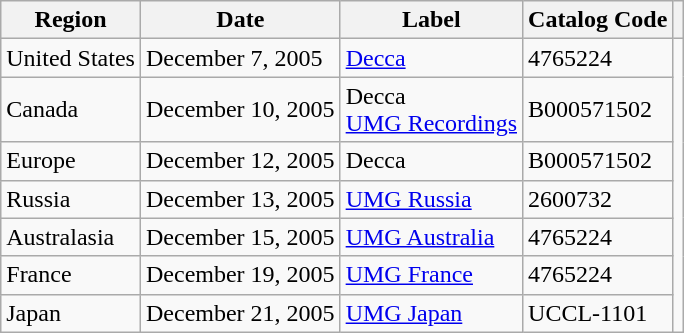<table class="wikitable plainrowheaders">
<tr>
<th>Region</th>
<th scope="col">Date</th>
<th scope="col">Label</th>
<th>Catalog Code</th>
<th scope="col"></th>
</tr>
<tr>
<td>United States</td>
<td>December 7, 2005</td>
<td><a href='#'>Decca</a></td>
<td>4765224</td>
<td rowspan="7"><br></td>
</tr>
<tr>
<td>Canada</td>
<td>December 10, 2005</td>
<td>Decca<br><a href='#'>UMG Recordings</a></td>
<td>B000571502</td>
</tr>
<tr>
<td>Europe</td>
<td>December 12, 2005</td>
<td>Decca</td>
<td>B000571502</td>
</tr>
<tr>
<td>Russia</td>
<td>December 13, 2005</td>
<td><a href='#'>UMG Russia</a></td>
<td>2600732</td>
</tr>
<tr>
<td>Australasia</td>
<td>December 15, 2005</td>
<td><a href='#'>UMG Australia</a></td>
<td>4765224</td>
</tr>
<tr>
<td>France</td>
<td>December 19, 2005</td>
<td><a href='#'>UMG France</a></td>
<td>4765224</td>
</tr>
<tr>
<td>Japan</td>
<td>December 21, 2005</td>
<td><a href='#'>UMG Japan</a></td>
<td>UCCL-1101</td>
</tr>
</table>
